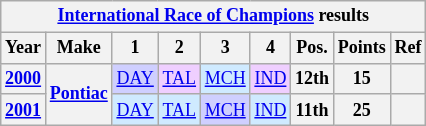<table class="wikitable collapsible collapsed" style="text-align:center; font-size:75%">
<tr>
<th colspan=9><a href='#'>International Race of Champions</a> results</th>
</tr>
<tr>
<th>Year</th>
<th>Make</th>
<th>1</th>
<th>2</th>
<th>3</th>
<th>4</th>
<th>Pos.</th>
<th>Points</th>
<th>Ref</th>
</tr>
<tr>
<th><a href='#'>2000</a></th>
<th rowspan=2><a href='#'>Pontiac</a></th>
<td style="background:#CFCFFF;"><a href='#'>DAY</a><br></td>
<td style="background:#EFCFFF;"><a href='#'>TAL</a><br></td>
<td style="background:#CFEAFF;"><a href='#'>MCH</a><br></td>
<td style="background:#EFCFFF;"><a href='#'>IND</a><br></td>
<th>12th</th>
<th>15</th>
<th></th>
</tr>
<tr>
<th><a href='#'>2001</a></th>
<td style="background:#CFEAFF;"><a href='#'>DAY</a><br></td>
<td style="background:#CFEAFF;"><a href='#'>TAL</a><br></td>
<td style="background:#CFCFFF;"><a href='#'>MCH</a><br></td>
<td style="background:#CFEAFF;"><a href='#'>IND</a><br></td>
<th>11th</th>
<th>25</th>
<th></th>
</tr>
</table>
